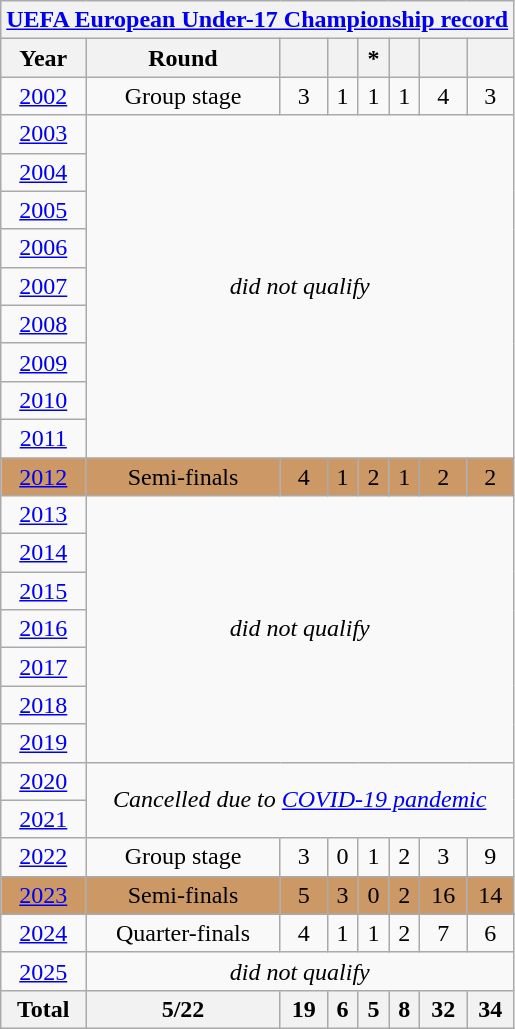<table class="wikitable" style="text-align: center;">
<tr>
<th colspan=8><a href='#'>UEFA European Under-17 Championship record</a></th>
</tr>
<tr>
<th>Year</th>
<th>Round</th>
<th></th>
<th></th>
<th> *</th>
<th></th>
<th></th>
<th></th>
</tr>
<tr>
<td> <a href='#'>2002</a></td>
<td>Group stage</td>
<td>3</td>
<td>1</td>
<td>1</td>
<td>1</td>
<td>4</td>
<td>3</td>
</tr>
<tr>
<td> <a href='#'>2003</a></td>
<td colspan=7 rowspan=9><em>did not qualify</em></td>
</tr>
<tr>
<td> <a href='#'>2004</a></td>
</tr>
<tr>
<td> <a href='#'>2005</a></td>
</tr>
<tr>
<td> <a href='#'>2006</a></td>
</tr>
<tr>
<td> <a href='#'>2007</a></td>
</tr>
<tr>
<td> <a href='#'>2008</a></td>
</tr>
<tr>
<td> <a href='#'>2009</a></td>
</tr>
<tr>
<td> <a href='#'>2010</a></td>
</tr>
<tr>
<td> <a href='#'>2011</a></td>
</tr>
<tr bgcolor="#cc9966">
<td> <a href='#'>2012</a></td>
<td>Semi-finals</td>
<td>4</td>
<td>1</td>
<td>2</td>
<td>1</td>
<td>2</td>
<td>2</td>
</tr>
<tr>
<td> <a href='#'>2013</a></td>
<td colspan=7 rowspan=7><em>did not qualify</em></td>
</tr>
<tr>
<td> <a href='#'>2014</a></td>
</tr>
<tr>
<td> <a href='#'>2015</a></td>
</tr>
<tr>
<td> <a href='#'>2016</a></td>
</tr>
<tr>
<td> <a href='#'>2017</a></td>
</tr>
<tr>
<td> <a href='#'>2018</a></td>
</tr>
<tr>
<td> <a href='#'>2019</a></td>
</tr>
<tr>
<td> <a href='#'>2020</a></td>
<td rowspan=2 colspan=8><em>Cancelled due to <a href='#'>COVID-19 pandemic</a></em></td>
</tr>
<tr>
<td> <a href='#'>2021</a></td>
</tr>
<tr>
<td> <a href='#'>2022</a></td>
<td>Group stage</td>
<td>3</td>
<td>0</td>
<td>1</td>
<td>2</td>
<td>3</td>
<td>9</td>
</tr>
<tr bgcolor="#cc9966">
<td> <a href='#'>2023</a></td>
<td>Semi-finals</td>
<td>5</td>
<td>3</td>
<td>0</td>
<td>2</td>
<td>16</td>
<td>14</td>
</tr>
<tr>
</tr>
<tr>
<td> <a href='#'>2024</a></td>
<td>Quarter-finals</td>
<td>4</td>
<td>1</td>
<td>1</td>
<td>2</td>
<td>7</td>
<td>6</td>
</tr>
<tr>
<td> <a href='#'>2025</a></td>
<td colspan=8><em>did not qualify</em></td>
</tr>
<tr>
<th><strong>Total</strong></th>
<th><strong>5/22</strong></th>
<th><strong>19</strong></th>
<th><strong>6</strong></th>
<th><strong>5</strong></th>
<th><strong>8</strong></th>
<th><strong>32</strong></th>
<th><strong>34</strong></th>
</tr>
</table>
